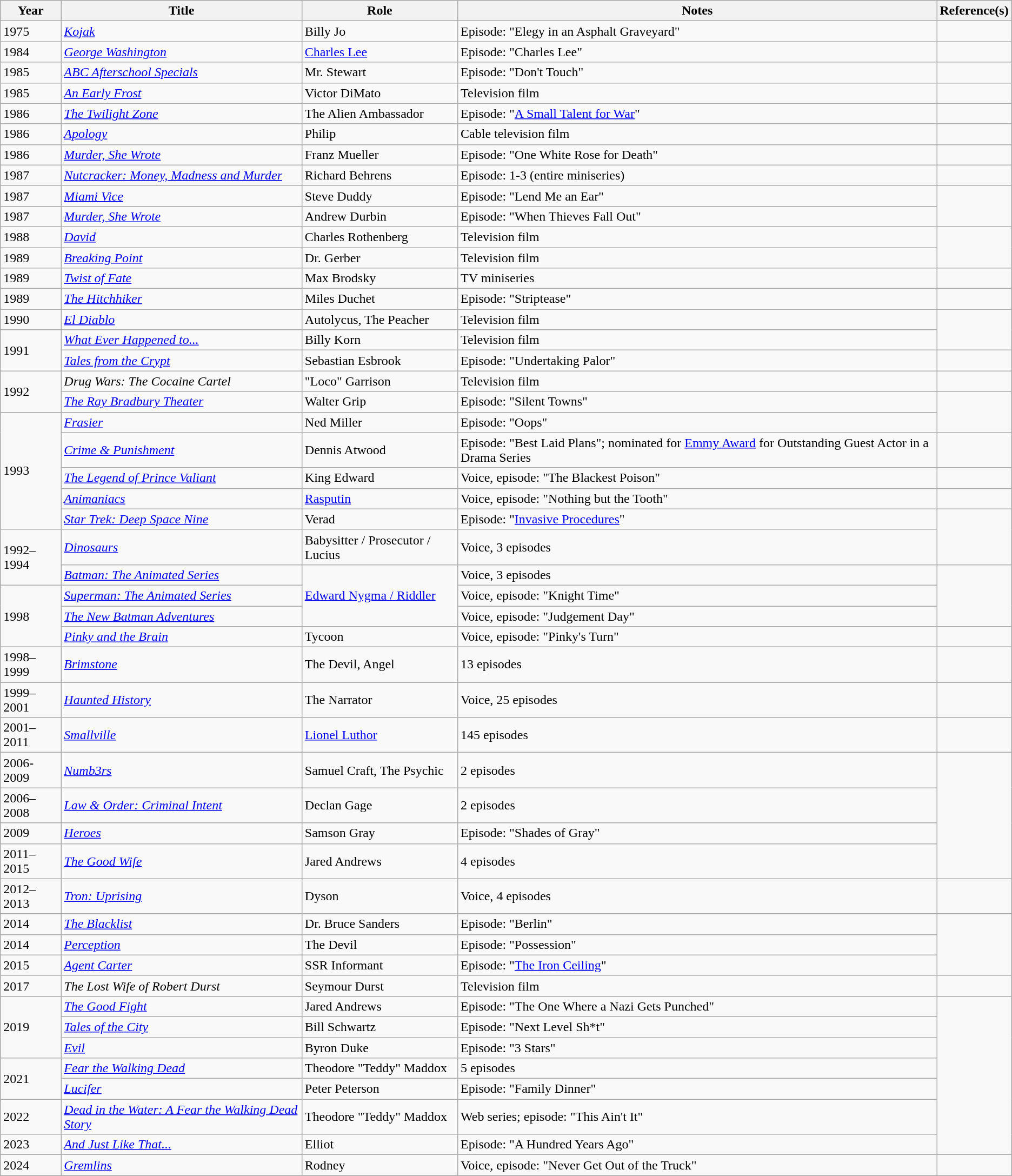<table class="wikitable sortable">
<tr>
<th>Year</th>
<th>Title</th>
<th>Role</th>
<th class="unsortable">Notes</th>
<th class="unsortable">Reference(s)</th>
</tr>
<tr>
<td>1975</td>
<td><em><a href='#'>Kojak</a></em></td>
<td>Billy Jo</td>
<td>Episode: "Elegy in an Asphalt Graveyard"</td>
<td></td>
</tr>
<tr>
<td>1984</td>
<td><em><a href='#'>George Washington</a></em></td>
<td><a href='#'>Charles Lee</a></td>
<td>Episode: "Charles Lee"</td>
<td></td>
</tr>
<tr>
<td>1985</td>
<td><em><a href='#'>ABC Afterschool Specials</a></em></td>
<td>Mr. Stewart</td>
<td>Episode: "Don't Touch"</td>
<td></td>
</tr>
<tr>
<td>1985</td>
<td><em><a href='#'>An Early Frost</a></em></td>
<td>Victor DiMato</td>
<td>Television film</td>
<td></td>
</tr>
<tr>
<td>1986</td>
<td data-sort-value="Twilight Zone, The"><em><a href='#'>The Twilight Zone</a></em></td>
<td>The Alien Ambassador</td>
<td>Episode: "<a href='#'>A Small Talent for War</a>"</td>
<td></td>
</tr>
<tr>
<td>1986</td>
<td><em><a href='#'>Apology</a></em></td>
<td>Philip</td>
<td>Cable television film</td>
<td></td>
</tr>
<tr>
<td>1986</td>
<td><em><a href='#'>Murder, She Wrote</a></em></td>
<td>Franz Mueller</td>
<td>Episode: "One White Rose for Death"</td>
<td></td>
</tr>
<tr>
<td>1987</td>
<td><em><a href='#'>Nutcracker: Money, Madness and Murder</a></em></td>
<td>Richard Behrens</td>
<td>Episode: 1-3 (entire miniseries)</td>
<td></td>
</tr>
<tr>
<td>1987</td>
<td><em><a href='#'>Miami Vice</a></em></td>
<td>Steve Duddy</td>
<td>Episode: "Lend Me an Ear"</td>
<td rowspan="2"></td>
</tr>
<tr>
<td>1987</td>
<td><em><a href='#'>Murder, She Wrote</a></em></td>
<td>Andrew Durbin</td>
<td>Episode: "When Thieves Fall Out"</td>
</tr>
<tr>
<td>1988</td>
<td><em><a href='#'>David</a></em></td>
<td>Charles Rothenberg</td>
<td>Television film</td>
<td rowspan="2"></td>
</tr>
<tr>
<td>1989</td>
<td><em><a href='#'>Breaking Point</a></em></td>
<td>Dr. Gerber</td>
<td>Television film</td>
</tr>
<tr>
<td>1989</td>
<td><em><a href='#'>Twist of Fate</a></em></td>
<td>Max Brodsky</td>
<td>TV miniseries</td>
<td></td>
</tr>
<tr>
<td>1989</td>
<td data-sort-value="Hitchhiker, The"><em><a href='#'>The Hitchhiker</a></em></td>
<td>Miles Duchet</td>
<td>Episode: "Striptease"</td>
<td></td>
</tr>
<tr>
<td>1990</td>
<td><em><a href='#'>El Diablo</a></em></td>
<td>Autolycus, The Peacher</td>
<td>Television film</td>
<td rowspan="2"></td>
</tr>
<tr>
<td rowspan="2">1991</td>
<td><em><a href='#'>What Ever Happened to...</a></em></td>
<td>Billy Korn</td>
<td>Television film</td>
</tr>
<tr>
<td><em><a href='#'>Tales from the Crypt</a></em></td>
<td>Sebastian Esbrook</td>
<td>Episode: "Undertaking Palor"</td>
<td></td>
</tr>
<tr>
<td rowspan="2">1992</td>
<td><em>Drug Wars: The Cocaine Cartel</em></td>
<td>"Loco" Garrison</td>
<td>Television film</td>
<td></td>
</tr>
<tr>
<td data-sort-value="Ray Bradbury Theater, The"><em><a href='#'>The Ray Bradbury Theater</a></em></td>
<td>Walter Grip</td>
<td>Episode: "Silent Towns"</td>
<td rowspan="2"></td>
</tr>
<tr>
<td rowspan="5">1993</td>
<td><em><a href='#'>Frasier</a></em></td>
<td>Ned Miller</td>
<td>Episode: "Oops"</td>
</tr>
<tr>
<td><em><a href='#'>Crime & Punishment</a></em></td>
<td>Dennis Atwood</td>
<td>Episode: "Best Laid Plans"; nominated for <a href='#'>Emmy Award</a> for Outstanding Guest Actor in a Drama Series</td>
<td></td>
</tr>
<tr>
<td data-sort-value="Legend of Prince Valiant, The"><em><a href='#'>The Legend of Prince Valiant</a></em></td>
<td>King Edward</td>
<td>Voice, episode: "The Blackest Poison"</td>
<td></td>
</tr>
<tr>
<td><em><a href='#'>Animaniacs</a></em></td>
<td><a href='#'>Rasputin</a></td>
<td>Voice, episode: "Nothing but the Tooth"</td>
<td></td>
</tr>
<tr>
<td><em><a href='#'>Star Trek: Deep Space Nine</a></em></td>
<td>Verad</td>
<td>Episode: "<a href='#'>Invasive Procedures</a>"</td>
<td rowspan="2"></td>
</tr>
<tr>
<td rowspan="2">1992–1994</td>
<td><em><a href='#'>Dinosaurs</a></em></td>
<td>Babysitter / Prosecutor / Lucius</td>
<td>Voice, 3 episodes</td>
</tr>
<tr>
<td><em><a href='#'>Batman: The Animated Series</a></em></td>
<td rowspan="3"><a href='#'>Edward Nygma / Riddler</a></td>
<td>Voice, 3 episodes</td>
<td rowspan="3"></td>
</tr>
<tr>
<td rowspan="3">1998</td>
<td><em><a href='#'>Superman: The Animated Series</a></em></td>
<td>Voice, episode: "Knight Time"</td>
</tr>
<tr>
<td data-sort-value="New Batman Adventures, The"><em><a href='#'>The New Batman Adventures</a></em></td>
<td>Voice, episode: "Judgement Day"</td>
</tr>
<tr>
<td><em><a href='#'>Pinky and the Brain</a></em></td>
<td>Tycoon</td>
<td>Voice, episode: "Pinky's Turn"</td>
<td></td>
</tr>
<tr>
<td>1998–1999</td>
<td><em><a href='#'>Brimstone</a></em></td>
<td>The Devil, Angel</td>
<td>13 episodes</td>
<td></td>
</tr>
<tr>
<td>1999–2001</td>
<td><em><a href='#'>Haunted History</a></em></td>
<td>The Narrator</td>
<td>Voice, 25 episodes</td>
<td></td>
</tr>
<tr>
<td>2001–2011</td>
<td><em><a href='#'>Smallville</a></em></td>
<td><a href='#'>Lionel Luthor</a></td>
<td>145 episodes</td>
<td></td>
</tr>
<tr>
<td>2006-2009</td>
<td><em><a href='#'>Numb3rs</a></em></td>
<td>Samuel Craft, The Psychic</td>
<td>2 episodes</td>
<td rowspan="4"></td>
</tr>
<tr>
<td>2006–2008</td>
<td><em><a href='#'>Law & Order: Criminal Intent</a></em></td>
<td>Declan Gage</td>
<td>2 episodes</td>
</tr>
<tr>
<td>2009</td>
<td><em><a href='#'>Heroes</a></em></td>
<td>Samson Gray</td>
<td>Episode: "Shades of Gray"</td>
</tr>
<tr>
<td>2011–2015</td>
<td data-sort-value="Good Wife, The"><em><a href='#'>The Good Wife</a></em></td>
<td>Jared Andrews</td>
<td>4 episodes</td>
</tr>
<tr>
<td>2012–2013</td>
<td><em><a href='#'>Tron: Uprising</a></em></td>
<td>Dyson</td>
<td>Voice, 4 episodes</td>
<td></td>
</tr>
<tr>
<td>2014</td>
<td><em><a href='#'>The Blacklist</a></em></td>
<td>Dr. Bruce Sanders</td>
<td>Episode: "Berlin"</td>
<td rowspan="3"></td>
</tr>
<tr>
<td>2014</td>
<td><em><a href='#'>Perception</a></em></td>
<td>The Devil</td>
<td>Episode: "Possession"</td>
</tr>
<tr>
<td>2015</td>
<td><em><a href='#'>Agent Carter</a></em></td>
<td>SSR Informant</td>
<td>Episode: "<a href='#'>The Iron Ceiling</a>"</td>
</tr>
<tr>
<td>2017</td>
<td><em>The Lost Wife of Robert Durst</em></td>
<td>Seymour Durst</td>
<td>Television film</td>
<td></td>
</tr>
<tr>
<td rowspan="3">2019</td>
<td data-sort-value="Good Fight, The"><em><a href='#'>The Good Fight</a></em></td>
<td>Jared Andrews</td>
<td>Episode: "The One Where a Nazi Gets Punched"</td>
<td rowspan="7"></td>
</tr>
<tr>
<td><em><a href='#'>Tales of the City</a></em></td>
<td>Bill Schwartz</td>
<td>Episode: "Next Level Sh*t"</td>
</tr>
<tr>
<td><em><a href='#'>Evil</a></em></td>
<td>Byron Duke</td>
<td>Episode: "3 Stars"</td>
</tr>
<tr>
<td rowspan="2">2021</td>
<td><em><a href='#'>Fear the Walking Dead</a></em></td>
<td>Theodore "Teddy" Maddox</td>
<td>5 episodes</td>
</tr>
<tr>
<td><em><a href='#'>Lucifer</a></em></td>
<td>Peter Peterson</td>
<td>Episode: "Family Dinner"</td>
</tr>
<tr>
<td>2022</td>
<td><em><a href='#'>Dead in the Water: A Fear the Walking Dead Story</a></em></td>
<td>Theodore "Teddy" Maddox</td>
<td>Web series; episode: "This Ain't It"</td>
</tr>
<tr>
<td>2023</td>
<td><em><a href='#'>And Just Like That...</a></em></td>
<td>Elliot</td>
<td>Episode: "A Hundred Years Ago"</td>
</tr>
<tr>
<td>2024</td>
<td><em><a href='#'>Gremlins</a></em></td>
<td>Rodney</td>
<td>Voice, episode: "Never Get Out of the Truck"</td>
<td></td>
</tr>
</table>
